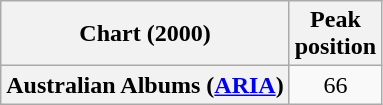<table class="wikitable plainrowheaders" style="text-align:center">
<tr>
<th scope="col">Chart (2000)</th>
<th scope="col">Peak<br>position</th>
</tr>
<tr>
<th scope="row">Australian Albums (<a href='#'>ARIA</a>)</th>
<td>66</td>
</tr>
</table>
